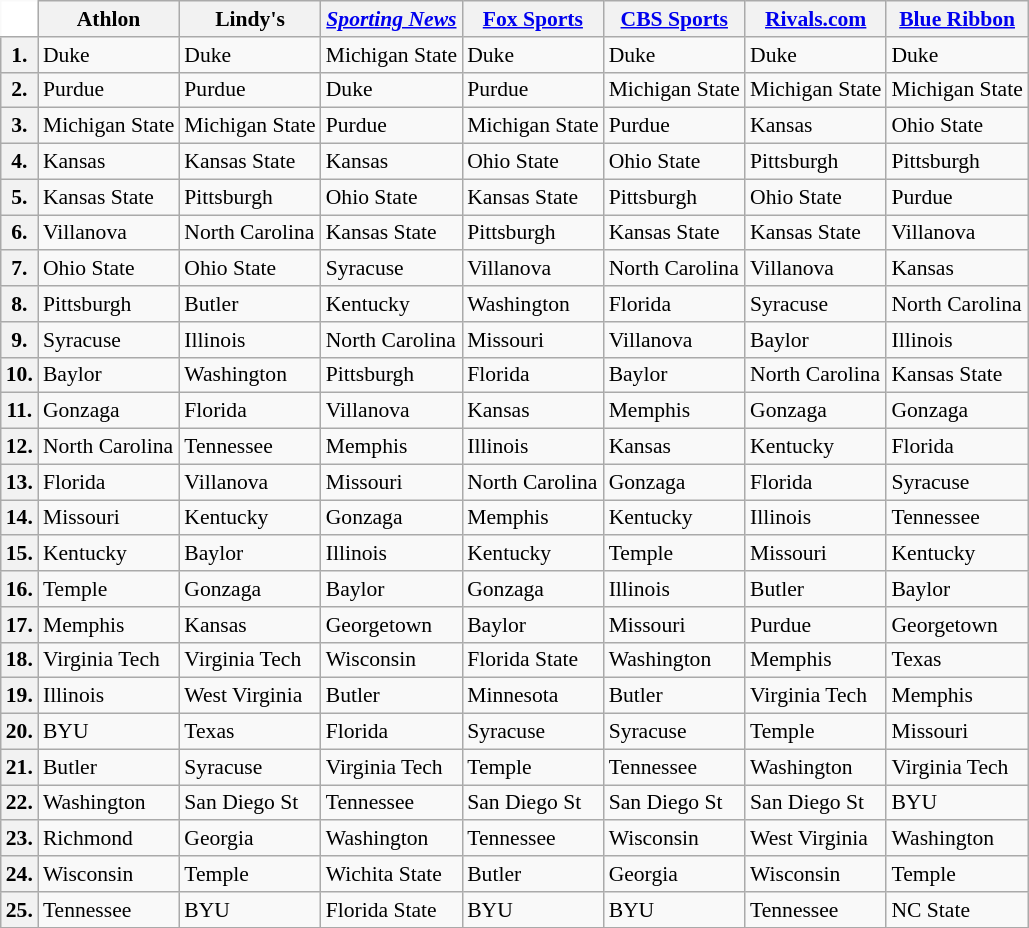<table class="wikitable" style="white-space:nowrap; font-size:90%;">
<tr>
<td style="background:white; border-top-style:hidden; border-left-style:hidden;"></td>
<th>Athlon</th>
<th>Lindy's</th>
<th><em><a href='#'>Sporting News</a></em></th>
<th><a href='#'>Fox Sports</a></th>
<th><a href='#'>CBS Sports</a></th>
<th><a href='#'>Rivals.com</a></th>
<th><a href='#'>Blue Ribbon</a></th>
</tr>
<tr>
<th>1.</th>
<td>Duke</td>
<td>Duke</td>
<td>Michigan State</td>
<td>Duke</td>
<td>Duke</td>
<td>Duke</td>
<td>Duke</td>
</tr>
<tr>
<th>2.</th>
<td>Purdue</td>
<td>Purdue</td>
<td>Duke</td>
<td>Purdue</td>
<td>Michigan State</td>
<td>Michigan State</td>
<td>Michigan State</td>
</tr>
<tr>
<th>3.</th>
<td>Michigan State</td>
<td>Michigan State</td>
<td>Purdue</td>
<td>Michigan State</td>
<td>Purdue</td>
<td>Kansas</td>
<td>Ohio State</td>
</tr>
<tr>
<th>4.</th>
<td>Kansas</td>
<td>Kansas State</td>
<td>Kansas</td>
<td>Ohio State</td>
<td>Ohio State</td>
<td>Pittsburgh</td>
<td>Pittsburgh</td>
</tr>
<tr>
<th>5.</th>
<td>Kansas State</td>
<td>Pittsburgh</td>
<td>Ohio State</td>
<td>Kansas State</td>
<td>Pittsburgh</td>
<td>Ohio State</td>
<td>Purdue</td>
</tr>
<tr>
<th>6.</th>
<td>Villanova</td>
<td>North Carolina</td>
<td>Kansas State</td>
<td>Pittsburgh</td>
<td>Kansas State</td>
<td>Kansas State</td>
<td>Villanova</td>
</tr>
<tr>
<th>7.</th>
<td>Ohio State</td>
<td>Ohio State</td>
<td>Syracuse</td>
<td>Villanova</td>
<td>North Carolina</td>
<td>Villanova</td>
<td>Kansas</td>
</tr>
<tr>
<th>8.</th>
<td>Pittsburgh</td>
<td>Butler</td>
<td>Kentucky</td>
<td>Washington</td>
<td>Florida</td>
<td>Syracuse</td>
<td>North Carolina</td>
</tr>
<tr>
<th>9.</th>
<td>Syracuse</td>
<td>Illinois</td>
<td>North Carolina</td>
<td>Missouri</td>
<td>Villanova</td>
<td>Baylor</td>
<td>Illinois</td>
</tr>
<tr>
<th>10.</th>
<td>Baylor</td>
<td>Washington</td>
<td>Pittsburgh</td>
<td>Florida</td>
<td>Baylor</td>
<td>North Carolina</td>
<td>Kansas State</td>
</tr>
<tr>
<th>11.</th>
<td>Gonzaga</td>
<td>Florida</td>
<td>Villanova</td>
<td>Kansas</td>
<td>Memphis</td>
<td>Gonzaga</td>
<td>Gonzaga</td>
</tr>
<tr>
<th>12.</th>
<td>North Carolina</td>
<td>Tennessee</td>
<td>Memphis</td>
<td>Illinois</td>
<td>Kansas</td>
<td>Kentucky</td>
<td>Florida</td>
</tr>
<tr>
<th>13.</th>
<td>Florida</td>
<td>Villanova</td>
<td>Missouri</td>
<td>North Carolina</td>
<td>Gonzaga</td>
<td>Florida</td>
<td>Syracuse</td>
</tr>
<tr>
<th>14.</th>
<td>Missouri</td>
<td>Kentucky</td>
<td>Gonzaga</td>
<td>Memphis</td>
<td>Kentucky</td>
<td>Illinois</td>
<td>Tennessee</td>
</tr>
<tr>
<th>15.</th>
<td>Kentucky</td>
<td>Baylor</td>
<td>Illinois</td>
<td>Kentucky</td>
<td>Temple</td>
<td>Missouri</td>
<td>Kentucky</td>
</tr>
<tr>
<th>16.</th>
<td>Temple</td>
<td>Gonzaga</td>
<td>Baylor</td>
<td>Gonzaga</td>
<td>Illinois</td>
<td>Butler</td>
<td>Baylor</td>
</tr>
<tr>
<th>17.</th>
<td>Memphis</td>
<td>Kansas</td>
<td>Georgetown</td>
<td>Baylor</td>
<td>Missouri</td>
<td>Purdue</td>
<td>Georgetown</td>
</tr>
<tr>
<th>18.</th>
<td>Virginia Tech</td>
<td>Virginia Tech</td>
<td>Wisconsin</td>
<td>Florida State</td>
<td>Washington</td>
<td>Memphis</td>
<td>Texas</td>
</tr>
<tr>
<th>19.</th>
<td>Illinois</td>
<td>West Virginia</td>
<td>Butler</td>
<td>Minnesota</td>
<td>Butler</td>
<td>Virginia Tech</td>
<td>Memphis</td>
</tr>
<tr>
<th>20.</th>
<td>BYU</td>
<td>Texas</td>
<td>Florida</td>
<td>Syracuse</td>
<td>Syracuse</td>
<td>Temple</td>
<td>Missouri</td>
</tr>
<tr>
<th>21.</th>
<td>Butler</td>
<td>Syracuse</td>
<td>Virginia Tech</td>
<td>Temple</td>
<td>Tennessee</td>
<td>Washington</td>
<td>Virginia Tech</td>
</tr>
<tr>
<th>22.</th>
<td>Washington</td>
<td>San Diego St</td>
<td>Tennessee</td>
<td>San Diego St</td>
<td>San Diego St</td>
<td>San Diego St</td>
<td>BYU</td>
</tr>
<tr>
<th>23.</th>
<td>Richmond</td>
<td>Georgia</td>
<td>Washington</td>
<td>Tennessee</td>
<td>Wisconsin</td>
<td>West Virginia</td>
<td>Washington</td>
</tr>
<tr>
<th>24.</th>
<td>Wisconsin</td>
<td>Temple</td>
<td>Wichita State</td>
<td>Butler</td>
<td>Georgia</td>
<td>Wisconsin</td>
<td>Temple</td>
</tr>
<tr>
<th>25.</th>
<td>Tennessee</td>
<td>BYU</td>
<td>Florida State</td>
<td>BYU</td>
<td>BYU</td>
<td>Tennessee</td>
<td>NC State</td>
</tr>
<tr>
</tr>
</table>
